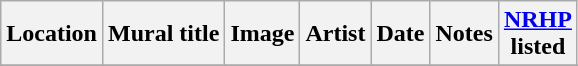<table class="wikitable sortable">
<tr>
<th>Location</th>
<th>Mural title</th>
<th>Image</th>
<th>Artist</th>
<th>Date</th>
<th>Notes</th>
<th><a href='#'>NRHP</a><br>listed</th>
</tr>
<tr>
</tr>
</table>
